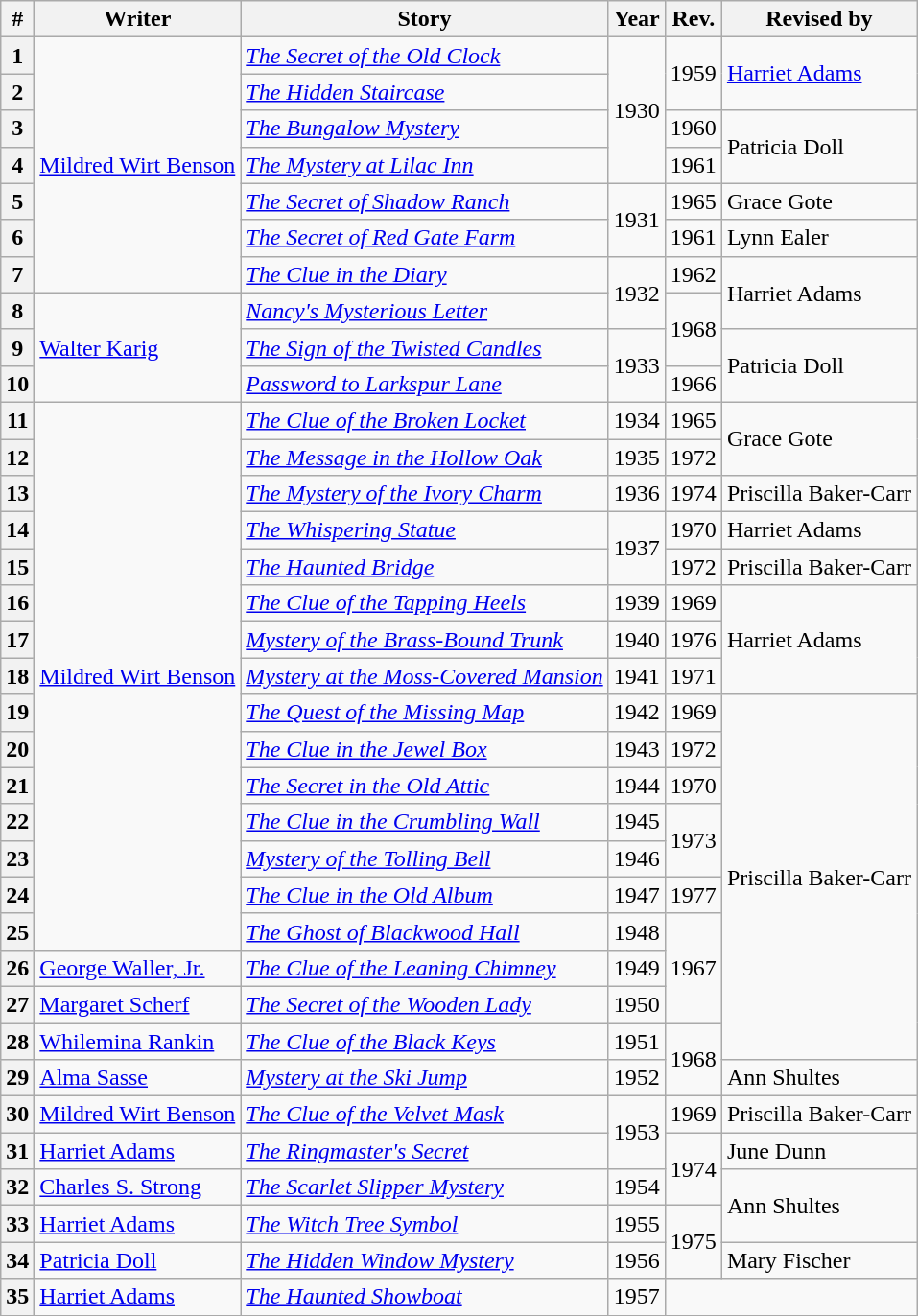<table class="wikitable sortable">
<tr>
<th>#</th>
<th>Writer</th>
<th>Story</th>
<th>Year</th>
<th>Rev.</th>
<th>Revised by</th>
</tr>
<tr>
<th>1</th>
<td rowspan="7"><a href='#'>Mildred Wirt Benson</a></td>
<td><em><a href='#'>The Secret of the Old Clock</a></em></td>
<td rowspan="4">1930</td>
<td rowspan="2">1959</td>
<td rowspan="2"><a href='#'>Harriet Adams</a></td>
</tr>
<tr>
<th>2</th>
<td><em><a href='#'>The Hidden Staircase</a></em></td>
</tr>
<tr>
<th>3</th>
<td><em><a href='#'>The Bungalow Mystery</a></em></td>
<td>1960</td>
<td rowspan="2">Patricia Doll</td>
</tr>
<tr>
<th>4</th>
<td><em><a href='#'>The Mystery at Lilac Inn</a></em></td>
<td>1961</td>
</tr>
<tr>
<th>5</th>
<td><em><a href='#'>The Secret of Shadow Ranch</a></em></td>
<td rowspan="2">1931</td>
<td>1965</td>
<td>Grace Gote</td>
</tr>
<tr>
<th>6</th>
<td><em><a href='#'>The Secret of Red Gate Farm</a></em></td>
<td>1961</td>
<td>Lynn Ealer</td>
</tr>
<tr>
<th>7</th>
<td><em><a href='#'>The Clue in the Diary</a></em></td>
<td rowspan="2">1932</td>
<td>1962</td>
<td rowspan="2">Harriet Adams</td>
</tr>
<tr>
<th>8</th>
<td rowspan="3"><a href='#'>Walter Karig</a></td>
<td><em><a href='#'>Nancy's Mysterious Letter</a></em></td>
<td rowspan="2">1968</td>
</tr>
<tr>
<th>9</th>
<td><em><a href='#'>The Sign of the Twisted Candles</a></em></td>
<td rowspan="2">1933</td>
<td rowspan="2">Patricia Doll</td>
</tr>
<tr>
<th>10</th>
<td><em><a href='#'>Password to Larkspur Lane</a></em></td>
<td>1966</td>
</tr>
<tr>
<th>11</th>
<td rowspan="15"><a href='#'>Mildred Wirt Benson</a></td>
<td><em><a href='#'>The Clue of the Broken Locket</a></em></td>
<td>1934</td>
<td>1965</td>
<td rowspan="2">Grace Gote</td>
</tr>
<tr>
<th>12</th>
<td><em><a href='#'>The Message in the Hollow Oak</a></em></td>
<td>1935</td>
<td>1972</td>
</tr>
<tr>
<th>13</th>
<td><em><a href='#'>The Mystery of the Ivory Charm</a></em></td>
<td>1936</td>
<td>1974</td>
<td>Priscilla Baker-Carr</td>
</tr>
<tr>
<th>14</th>
<td><em><a href='#'>The Whispering Statue</a></em></td>
<td rowspan="2">1937</td>
<td>1970</td>
<td>Harriet Adams</td>
</tr>
<tr>
<th>15</th>
<td><em><a href='#'>The Haunted Bridge</a></em></td>
<td>1972</td>
<td>Priscilla Baker-Carr</td>
</tr>
<tr>
<th>16</th>
<td><em><a href='#'>The Clue of the Tapping Heels</a></em></td>
<td>1939</td>
<td>1969</td>
<td rowspan="3">Harriet Adams</td>
</tr>
<tr>
<th>17</th>
<td><em><a href='#'>Mystery of the Brass-Bound Trunk</a></em></td>
<td>1940</td>
<td>1976</td>
</tr>
<tr>
<th>18</th>
<td><em><a href='#'>Mystery at the Moss-Covered Mansion</a></em></td>
<td>1941</td>
<td>1971</td>
</tr>
<tr>
<th>19</th>
<td><em><a href='#'>The Quest of the Missing Map</a></em></td>
<td>1942</td>
<td>1969</td>
<td rowspan="10">Priscilla Baker-Carr</td>
</tr>
<tr>
<th>20</th>
<td><em><a href='#'>The Clue in the Jewel Box</a></em></td>
<td>1943</td>
<td>1972</td>
</tr>
<tr>
<th>21</th>
<td><em><a href='#'>The Secret in the Old Attic</a></em></td>
<td>1944</td>
<td>1970</td>
</tr>
<tr>
<th>22</th>
<td><em><a href='#'>The Clue in the Crumbling Wall</a></em></td>
<td>1945</td>
<td rowspan="2">1973</td>
</tr>
<tr>
<th>23</th>
<td><em><a href='#'>Mystery of the Tolling Bell</a></em></td>
<td>1946</td>
</tr>
<tr>
<th>24</th>
<td><em><a href='#'>The Clue in the Old Album</a></em></td>
<td>1947</td>
<td>1977</td>
</tr>
<tr>
<th>25</th>
<td><em><a href='#'>The Ghost of Blackwood Hall</a></em></td>
<td>1948</td>
<td rowspan="3">1967</td>
</tr>
<tr>
<th>26</th>
<td><a href='#'>George Waller, Jr.</a></td>
<td><em><a href='#'>The Clue of the Leaning Chimney</a></em></td>
<td>1949</td>
</tr>
<tr>
<th>27</th>
<td><a href='#'>Margaret Scherf</a></td>
<td><em><a href='#'>The Secret of the Wooden Lady</a></em></td>
<td>1950</td>
</tr>
<tr>
<th>28</th>
<td><a href='#'>Whilemina Rankin</a></td>
<td><em><a href='#'>The Clue of the Black Keys</a></em></td>
<td>1951</td>
<td rowspan="2">1968</td>
</tr>
<tr>
<th>29</th>
<td><a href='#'>Alma Sasse</a></td>
<td><em><a href='#'>Mystery at the Ski Jump</a></em></td>
<td>1952</td>
<td>Ann Shultes</td>
</tr>
<tr>
<th>30</th>
<td><a href='#'>Mildred Wirt Benson</a></td>
<td><em><a href='#'>The Clue of the Velvet Mask</a></em></td>
<td rowspan="2">1953</td>
<td>1969</td>
<td>Priscilla Baker-Carr</td>
</tr>
<tr>
<th>31</th>
<td><a href='#'>Harriet Adams</a></td>
<td><em><a href='#'>The Ringmaster's Secret</a></em></td>
<td rowspan="2">1974</td>
<td>June Dunn</td>
</tr>
<tr>
<th>32</th>
<td><a href='#'>Charles S. Strong</a></td>
<td><em><a href='#'>The Scarlet Slipper Mystery</a></em></td>
<td>1954</td>
<td rowspan="2">Ann Shultes</td>
</tr>
<tr>
<th>33</th>
<td><a href='#'>Harriet Adams</a></td>
<td><em><a href='#'>The Witch Tree Symbol</a></em></td>
<td>1955</td>
<td rowspan="2">1975</td>
</tr>
<tr>
<th>34</th>
<td><a href='#'>Patricia Doll</a></td>
<td><em><a href='#'>The Hidden Window Mystery</a></em></td>
<td>1956</td>
<td>Mary Fischer</td>
</tr>
<tr>
<th>35</th>
<td><a href='#'>Harriet Adams</a></td>
<td><em><a href='#'>The Haunted Showboat</a></em></td>
<td>1957</td>
</tr>
<tr>
</tr>
</table>
